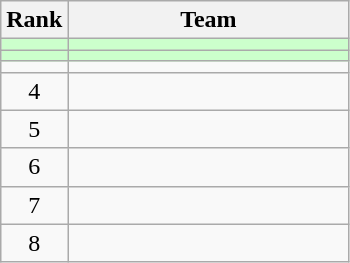<table class=wikitable style="text-align:center;">
<tr>
<th>Rank</th>
<th width=180>Team</th>
</tr>
<tr bgcolor=#CCFFCC>
<td></td>
<td align=left></td>
</tr>
<tr bgcolor=#CCFFCC>
<td></td>
<td align=left></td>
</tr>
<tr>
<td></td>
<td align=left></td>
</tr>
<tr>
<td>4</td>
<td align=left></td>
</tr>
<tr>
<td>5</td>
<td align=left></td>
</tr>
<tr>
<td>6</td>
<td align=left></td>
</tr>
<tr>
<td>7</td>
<td align=left></td>
</tr>
<tr>
<td>8</td>
<td align=left></td>
</tr>
</table>
